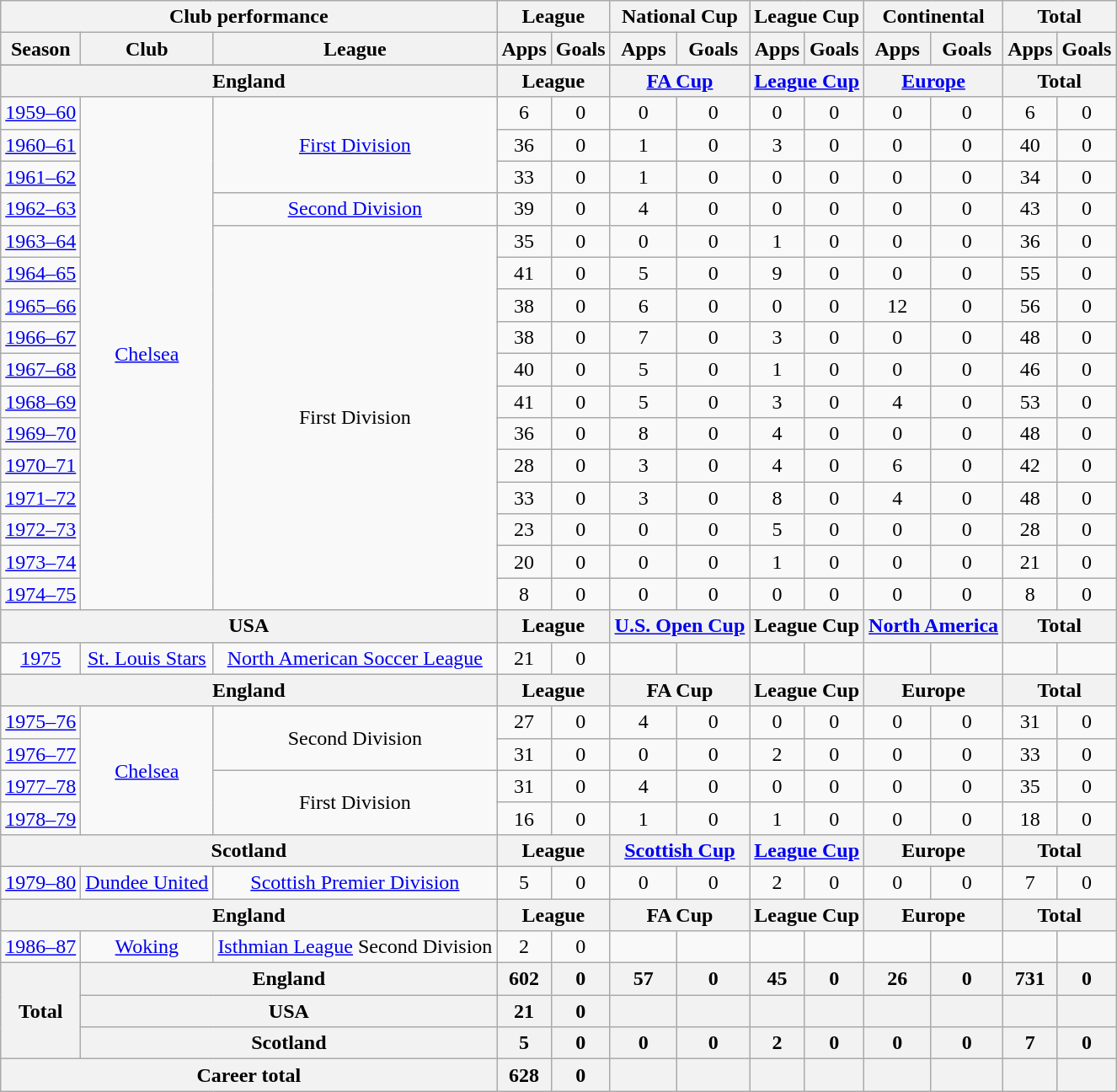<table class="wikitable" style="text-align:center">
<tr>
<th colspan=3>Club performance</th>
<th colspan=2>League</th>
<th colspan=2>National Cup</th>
<th colspan=2>League Cup</th>
<th colspan=2>Continental</th>
<th colspan=2>Total</th>
</tr>
<tr>
<th>Season</th>
<th>Club</th>
<th>League</th>
<th>Apps</th>
<th>Goals</th>
<th>Apps</th>
<th>Goals</th>
<th>Apps</th>
<th>Goals</th>
<th>Apps</th>
<th>Goals</th>
<th>Apps</th>
<th>Goals</th>
</tr>
<tr>
</tr>
<tr>
<th colspan=3>England</th>
<th colspan=2>League</th>
<th colspan=2><a href='#'>FA Cup</a></th>
<th colspan=2><a href='#'>League Cup</a></th>
<th colspan=2><a href='#'>Europe</a></th>
<th colspan=2>Total</th>
</tr>
<tr>
<td><a href='#'>1959–60</a></td>
<td rowspan="16"><a href='#'>Chelsea</a></td>
<td rowspan="3"><a href='#'>First Division</a></td>
<td>6</td>
<td>0</td>
<td>0</td>
<td>0</td>
<td>0</td>
<td>0</td>
<td>0</td>
<td>0</td>
<td>6</td>
<td>0</td>
</tr>
<tr>
<td><a href='#'>1960–61</a></td>
<td>36</td>
<td>0</td>
<td>1</td>
<td>0</td>
<td>3</td>
<td>0</td>
<td>0</td>
<td>0</td>
<td>40</td>
<td>0</td>
</tr>
<tr>
<td><a href='#'>1961–62</a></td>
<td>33</td>
<td>0</td>
<td>1</td>
<td>0</td>
<td>0</td>
<td>0</td>
<td>0</td>
<td>0</td>
<td>34</td>
<td>0</td>
</tr>
<tr>
<td><a href='#'>1962–63</a></td>
<td><a href='#'>Second Division</a></td>
<td>39</td>
<td>0</td>
<td>4</td>
<td>0</td>
<td>0</td>
<td>0</td>
<td>0</td>
<td>0</td>
<td>43</td>
<td>0</td>
</tr>
<tr>
<td><a href='#'>1963–64</a></td>
<td rowspan="12">First Division</td>
<td>35</td>
<td>0</td>
<td>0</td>
<td>0</td>
<td>1</td>
<td>0</td>
<td>0</td>
<td>0</td>
<td>36</td>
<td>0</td>
</tr>
<tr>
<td><a href='#'>1964–65</a></td>
<td>41</td>
<td>0</td>
<td>5</td>
<td>0</td>
<td>9</td>
<td>0</td>
<td>0</td>
<td>0</td>
<td>55</td>
<td>0</td>
</tr>
<tr>
<td><a href='#'>1965–66</a></td>
<td>38</td>
<td>0</td>
<td>6</td>
<td>0</td>
<td>0</td>
<td>0</td>
<td>12</td>
<td>0</td>
<td>56</td>
<td>0</td>
</tr>
<tr>
<td><a href='#'>1966–67</a></td>
<td>38</td>
<td>0</td>
<td>7</td>
<td>0</td>
<td>3</td>
<td>0</td>
<td>0</td>
<td>0</td>
<td>48</td>
<td>0</td>
</tr>
<tr>
<td><a href='#'>1967–68</a></td>
<td>40</td>
<td>0</td>
<td>5</td>
<td>0</td>
<td>1</td>
<td>0</td>
<td>0</td>
<td>0</td>
<td>46</td>
<td>0</td>
</tr>
<tr>
<td><a href='#'>1968–69</a></td>
<td>41</td>
<td>0</td>
<td>5</td>
<td>0</td>
<td>3</td>
<td>0</td>
<td>4</td>
<td>0</td>
<td>53</td>
<td>0</td>
</tr>
<tr>
<td><a href='#'>1969–70</a></td>
<td>36</td>
<td>0</td>
<td>8</td>
<td>0</td>
<td>4</td>
<td>0</td>
<td>0</td>
<td>0</td>
<td>48</td>
<td>0</td>
</tr>
<tr>
<td><a href='#'>1970–71</a></td>
<td>28</td>
<td>0</td>
<td>3</td>
<td>0</td>
<td>4</td>
<td>0</td>
<td>6</td>
<td>0</td>
<td>42</td>
<td>0</td>
</tr>
<tr>
<td><a href='#'>1971–72</a></td>
<td>33</td>
<td>0</td>
<td>3</td>
<td>0</td>
<td>8</td>
<td>0</td>
<td>4</td>
<td>0</td>
<td>48</td>
<td>0</td>
</tr>
<tr>
<td><a href='#'>1972–73</a></td>
<td>23</td>
<td>0</td>
<td>0</td>
<td>0</td>
<td>5</td>
<td>0</td>
<td>0</td>
<td>0</td>
<td>28</td>
<td>0</td>
</tr>
<tr>
<td><a href='#'>1973–74</a></td>
<td>20</td>
<td>0</td>
<td>0</td>
<td>0</td>
<td>1</td>
<td>0</td>
<td>0</td>
<td>0</td>
<td>21</td>
<td>0</td>
</tr>
<tr>
<td><a href='#'>1974–75</a></td>
<td>8</td>
<td>0</td>
<td>0</td>
<td>0</td>
<td>0</td>
<td>0</td>
<td>0</td>
<td>0</td>
<td>8</td>
<td>0</td>
</tr>
<tr>
<th colspan=3>USA</th>
<th colspan=2>League</th>
<th colspan=2><a href='#'>U.S. Open Cup</a></th>
<th colspan=2>League Cup</th>
<th colspan=2><a href='#'>North America</a></th>
<th colspan=2>Total</th>
</tr>
<tr>
<td><a href='#'>1975</a></td>
<td><a href='#'>St. Louis Stars</a></td>
<td><a href='#'>North American Soccer League</a></td>
<td>21</td>
<td>0</td>
<td></td>
<td></td>
<td></td>
<td></td>
<td></td>
<td></td>
<td></td>
<td></td>
</tr>
<tr>
<th colspan=3>England</th>
<th colspan=2>League</th>
<th colspan=2>FA Cup</th>
<th colspan=2>League Cup</th>
<th colspan=2>Europe</th>
<th colspan=2>Total</th>
</tr>
<tr>
<td><a href='#'>1975–76</a></td>
<td rowspan="4"><a href='#'>Chelsea</a></td>
<td rowspan="2">Second Division</td>
<td>27</td>
<td>0</td>
<td>4</td>
<td>0</td>
<td>0</td>
<td>0</td>
<td>0</td>
<td>0</td>
<td>31</td>
<td>0</td>
</tr>
<tr>
<td><a href='#'>1976–77</a></td>
<td>31</td>
<td>0</td>
<td>0</td>
<td>0</td>
<td>2</td>
<td>0</td>
<td>0</td>
<td>0</td>
<td>33</td>
<td>0</td>
</tr>
<tr>
<td><a href='#'>1977–78</a></td>
<td rowspan="2">First Division</td>
<td>31</td>
<td>0</td>
<td>4</td>
<td>0</td>
<td>0</td>
<td>0</td>
<td>0</td>
<td>0</td>
<td>35</td>
<td>0</td>
</tr>
<tr>
<td><a href='#'>1978–79</a></td>
<td>16</td>
<td>0</td>
<td>1</td>
<td>0</td>
<td>1</td>
<td>0</td>
<td>0</td>
<td>0</td>
<td>18</td>
<td>0</td>
</tr>
<tr>
<th colspan=3>Scotland</th>
<th colspan=2>League</th>
<th colspan=2><a href='#'>Scottish Cup</a></th>
<th colspan=2><a href='#'>League Cup</a></th>
<th colspan=2>Europe</th>
<th colspan=2>Total</th>
</tr>
<tr>
<td><a href='#'>1979–80</a></td>
<td><a href='#'>Dundee United</a></td>
<td><a href='#'>Scottish Premier Division</a></td>
<td>5</td>
<td>0</td>
<td>0</td>
<td>0</td>
<td>2</td>
<td>0</td>
<td>0</td>
<td>0</td>
<td>7</td>
<td>0</td>
</tr>
<tr>
<th colspan=3>England</th>
<th colspan=2>League</th>
<th colspan=2>FA Cup</th>
<th colspan=2>League Cup</th>
<th colspan=2>Europe</th>
<th colspan=2>Total</th>
</tr>
<tr>
<td><a href='#'>1986–87</a></td>
<td><a href='#'>Woking</a></td>
<td><a href='#'>Isthmian League</a> Second Division</td>
<td>2</td>
<td>0</td>
<td></td>
<td></td>
<td></td>
<td></td>
<td></td>
<td></td>
<td></td>
<td></td>
</tr>
<tr>
<th rowspan=3>Total</th>
<th colspan=2>England</th>
<th>602</th>
<th>0</th>
<th>57</th>
<th>0</th>
<th>45</th>
<th>0</th>
<th>26</th>
<th>0</th>
<th>731</th>
<th>0</th>
</tr>
<tr>
<th colspan=2>USA</th>
<th>21</th>
<th>0</th>
<th></th>
<th></th>
<th></th>
<th></th>
<th></th>
<th></th>
<th></th>
<th></th>
</tr>
<tr>
<th colspan=2>Scotland</th>
<th>5</th>
<th>0</th>
<th>0</th>
<th>0</th>
<th>2</th>
<th>0</th>
<th>0</th>
<th>0</th>
<th>7</th>
<th>0</th>
</tr>
<tr>
<th colspan=3>Career total</th>
<th>628</th>
<th>0</th>
<th></th>
<th></th>
<th></th>
<th></th>
<th></th>
<th></th>
<th></th>
<th></th>
</tr>
</table>
